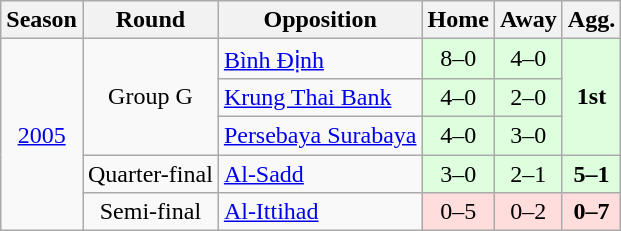<table class="wikitable">
<tr>
<th>Season</th>
<th>Round</th>
<th>Opposition</th>
<th>Home</th>
<th>Away</th>
<th>Agg.</th>
</tr>
<tr>
<td style="text-align:center;" rowspan="5"><a href='#'>2005</a></td>
<td rowspan="3" style="text-align:center;">Group G</td>
<td> <a href='#'>Bình Định</a></td>
<td style="text-align:center; background:#dfd;">8–0</td>
<td style="text-align:center; background:#dfd;">4–0</td>
<td style="text-align:center; background:#dfd;"rowspan="3"><strong>1st</strong></td>
</tr>
<tr>
<td> <a href='#'>Krung Thai Bank</a></td>
<td style="text-align:center; background:#dfd;">4–0</td>
<td style="text-align:center; background:#dfd;">2–0</td>
</tr>
<tr>
<td> <a href='#'>Persebaya Surabaya</a></td>
<td style="text-align:center; background:#dfd;">4–0</td>
<td style="text-align:center; background:#dfd;">3–0</td>
</tr>
<tr>
<td style="text-align:center;">Quarter-final</td>
<td> <a href='#'>Al-Sadd</a></td>
<td style="text-align:center; background:#dfd;">3–0</td>
<td style="text-align:center; background:#dfd;">2–1</td>
<td style="text-align:center; background:#dfd;"><strong>5–1</strong></td>
</tr>
<tr>
<td style="text-align:center;">Semi-final</td>
<td> <a href='#'>Al-Ittihad</a></td>
<td style="text-align:center; background:#fdd;">0–5</td>
<td style="text-align:center; background:#fdd;">0–2</td>
<td style="text-align:center; background:#fdd;"><strong>0–7</strong></td>
</tr>
</table>
